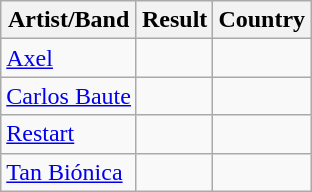<table class="wikitable">
<tr>
<th>Artist/Band</th>
<th>Result</th>
<th>Country</th>
</tr>
<tr>
<td><a href='#'>Axel</a></td>
<td></td>
<td></td>
</tr>
<tr>
<td><a href='#'>Carlos Baute</a></td>
<td></td>
<td></td>
</tr>
<tr>
<td><a href='#'>Restart</a></td>
<td></td>
<td></td>
</tr>
<tr>
<td><a href='#'>Tan Biónica</a></td>
<td></td>
<td></td>
</tr>
</table>
